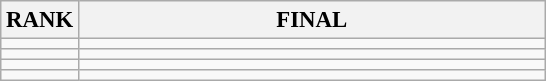<table class="wikitable" style="font-size:95%;">
<tr>
<th>RANK</th>
<th align="left" style="width: 20em">FINAL</th>
</tr>
<tr>
<td align="center"></td>
<td></td>
</tr>
<tr>
<td align="center"></td>
<td></td>
</tr>
<tr>
<td align="center"></td>
<td></td>
</tr>
<tr>
<td align="center"></td>
<td></td>
</tr>
</table>
